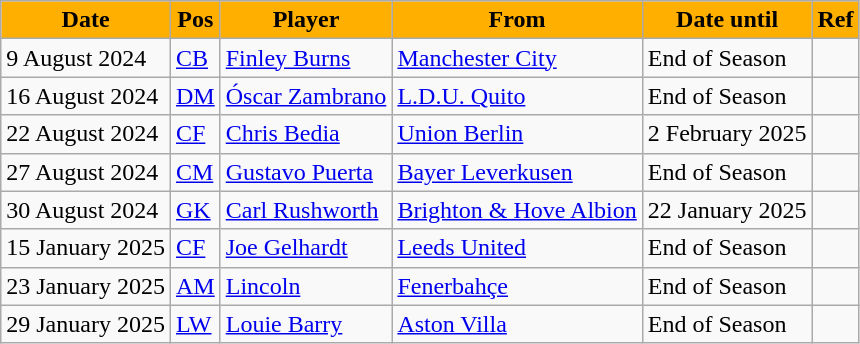<table class="wikitable plainrowheaders sortable">
<tr>
<th style="background:#ffaf00; color:#000000;">Date</th>
<th style="background:#ffaf00; color:#000000;">Pos</th>
<th style="background:#ffaf00; color:#000000;">Player</th>
<th style="background:#ffaf00; color:#000000;">From</th>
<th style="background:#ffaf00; color:#000000;">Date until</th>
<th style="background:#ffaf00; color:#000000;">Ref</th>
</tr>
<tr>
<td>9 August 2024</td>
<td><a href='#'>CB</a></td>
<td> <a href='#'>Finley Burns</a></td>
<td> <a href='#'>Manchester City</a></td>
<td>End of Season</td>
<td></td>
</tr>
<tr>
<td>16 August 2024</td>
<td><a href='#'>DM</a></td>
<td> <a href='#'>Óscar Zambrano</a></td>
<td> <a href='#'>L.D.U. Quito</a></td>
<td>End of Season</td>
<td></td>
</tr>
<tr>
<td>22 August 2024</td>
<td><a href='#'>CF</a></td>
<td> <a href='#'>Chris Bedia</a></td>
<td> <a href='#'>Union Berlin</a></td>
<td>2 February 2025</td>
<td></td>
</tr>
<tr>
<td>27 August 2024</td>
<td><a href='#'>CM</a></td>
<td> <a href='#'>Gustavo Puerta</a></td>
<td> <a href='#'>Bayer Leverkusen</a></td>
<td>End of Season</td>
<td></td>
</tr>
<tr>
<td>30 August 2024</td>
<td><a href='#'>GK</a></td>
<td> <a href='#'>Carl Rushworth</a></td>
<td> <a href='#'>Brighton & Hove Albion</a></td>
<td>22 January 2025</td>
<td></td>
</tr>
<tr>
<td>15 January 2025</td>
<td><a href='#'>CF</a></td>
<td> <a href='#'>Joe Gelhardt</a></td>
<td> <a href='#'>Leeds United</a></td>
<td>End of Season</td>
<td></td>
</tr>
<tr>
<td>23 January 2025</td>
<td><a href='#'>AM</a></td>
<td> <a href='#'>Lincoln</a></td>
<td> <a href='#'>Fenerbahçe</a></td>
<td>End of Season</td>
<td></td>
</tr>
<tr>
<td>29 January 2025</td>
<td><a href='#'>LW</a></td>
<td> <a href='#'>Louie Barry</a></td>
<td> <a href='#'>Aston Villa</a></td>
<td>End of Season</td>
<td></td>
</tr>
</table>
